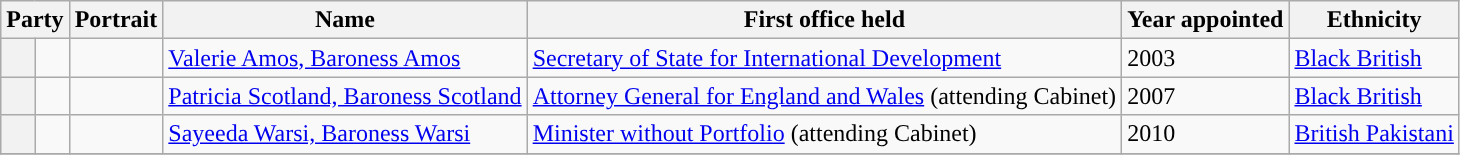<table class="wikitable sortable">
<tr>
<th colspan=2>Party</th>
<th>Portrait</th>
<th>Name</th>
<th>First office held</th>
<th>Year appointed</th>
<th>Ethnicity</th>
</tr>
<tr>
<th style="background-color: "></th>
<td></td>
<td></td>
<td><a href='#'>Valerie Amos, Baroness Amos</a></td>
<td><a href='#'>Secretary of State for International Development</a></td>
<td>2003</td>
<td><a href='#'>Black British</a></td>
</tr>
<tr>
<th style="background-color: "></th>
<td></td>
<td></td>
<td><a href='#'>Patricia Scotland, Baroness Scotland</a></td>
<td><a href='#'>Attorney General for England and Wales</a> (attending Cabinet)</td>
<td>2007</td>
<td><a href='#'>Black British</a></td>
</tr>
<tr>
<th style="background-color: "></th>
<td></td>
<td></td>
<td><a href='#'>Sayeeda Warsi, Baroness Warsi</a></td>
<td><a href='#'>Minister without Portfolio</a> (attending Cabinet)</td>
<td>2010</td>
<td><a href='#'>British Pakistani</a></td>
</tr>
<tr>
</tr>
</table>
